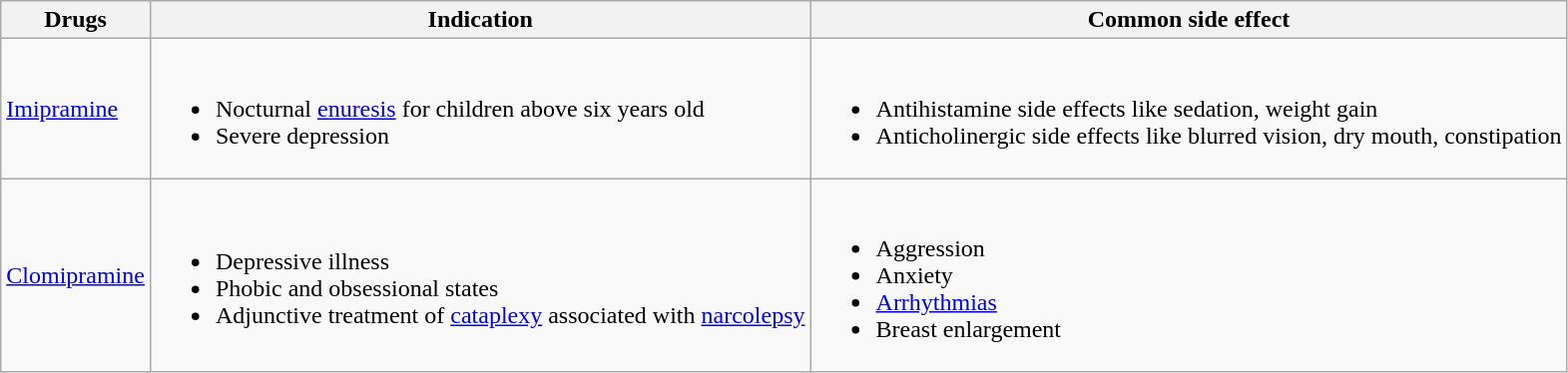<table class="wikitable">
<tr>
<th>Drugs</th>
<th>Indication</th>
<th>Common side effect</th>
</tr>
<tr>
<td><a href='#'>Imipramine</a></td>
<td><br><ul><li>Nocturnal <a href='#'>enuresis</a> for children above six years old</li><li>Severe depression</li></ul></td>
<td><br><ul><li>Antihistamine side effects like sedation, weight gain</li><li>Anticholinergic side effects like blurred vision, dry mouth, constipation</li></ul></td>
</tr>
<tr>
<td><a href='#'>Clomipramine</a></td>
<td><br><ul><li>Depressive illness</li><li>Phobic and obsessional states</li><li>Adjunctive treatment of <a href='#'>cataplexy</a> associated with <a href='#'>narcolepsy</a></li></ul></td>
<td><br><ul><li>Aggression</li><li>Anxiety</li><li><a href='#'>Arrhythmias</a></li><li>Breast enlargement</li></ul></td>
</tr>
</table>
